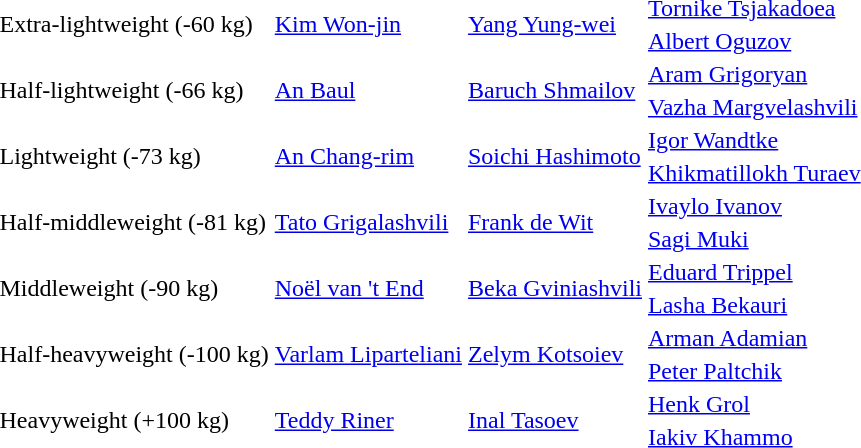<table>
<tr>
<td rowspan=2>Extra-lightweight (-60 kg)</td>
<td rowspan=2> <a href='#'>Kim Won-jin</a></td>
<td rowspan=2> <a href='#'>Yang Yung-wei</a></td>
<td> <a href='#'>Tornike Tsjakadoea</a></td>
</tr>
<tr>
<td> <a href='#'>Albert Oguzov</a></td>
</tr>
<tr>
<td rowspan=2>Half-lightweight (-66 kg)</td>
<td rowspan=2> <a href='#'>An Baul</a></td>
<td rowspan=2> <a href='#'>Baruch Shmailov</a></td>
<td> <a href='#'>Aram Grigoryan</a></td>
</tr>
<tr>
<td> <a href='#'>Vazha Margvelashvili</a></td>
</tr>
<tr>
<td rowspan=2>Lightweight (-73 kg)</td>
<td rowspan=2> <a href='#'>An Chang-rim</a></td>
<td rowspan=2> <a href='#'>Soichi Hashimoto</a></td>
<td> <a href='#'>Igor Wandtke</a></td>
</tr>
<tr>
<td> <a href='#'>Khikmatillokh Turaev</a></td>
</tr>
<tr>
<td rowspan=2>Half-middleweight (-81 kg)</td>
<td rowspan=2> <a href='#'>Tato Grigalashvili</a></td>
<td rowspan=2> <a href='#'>Frank de Wit</a></td>
<td> <a href='#'>Ivaylo Ivanov</a></td>
</tr>
<tr>
<td> <a href='#'>Sagi Muki</a></td>
</tr>
<tr>
<td rowspan=2>Middleweight (-90 kg)</td>
<td rowspan=2> <a href='#'>Noël van 't End</a></td>
<td rowspan=2> <a href='#'>Beka Gviniashvili</a></td>
<td> <a href='#'>Eduard Trippel</a></td>
</tr>
<tr>
<td> <a href='#'>Lasha Bekauri</a></td>
</tr>
<tr>
<td rowspan=2>Half-heavyweight  (-100 kg)</td>
<td rowspan=2> <a href='#'>Varlam Liparteliani</a></td>
<td rowspan=2> <a href='#'>Zelym Kotsoiev</a></td>
<td> <a href='#'>Arman Adamian</a></td>
</tr>
<tr>
<td> <a href='#'>Peter Paltchik</a></td>
</tr>
<tr>
<td rowspan=2>Heavyweight (+100 kg)</td>
<td rowspan=2> <a href='#'>Teddy Riner</a></td>
<td rowspan=2> <a href='#'>Inal Tasoev</a></td>
<td> <a href='#'>Henk Grol</a></td>
</tr>
<tr>
<td> <a href='#'>Iakiv Khammo</a></td>
</tr>
</table>
